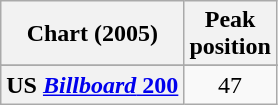<table class="wikitable sortable plainrowheaders" style="text-align:center">
<tr>
<th scope="col">Chart (2005)</th>
<th scope="col">Peak<br>position</th>
</tr>
<tr>
</tr>
<tr>
</tr>
<tr>
</tr>
<tr>
</tr>
<tr>
</tr>
<tr>
</tr>
<tr>
</tr>
<tr>
<th scope="row">US <a href='#'><em>Billboard</em> 200</a></th>
<td>47</td>
</tr>
</table>
